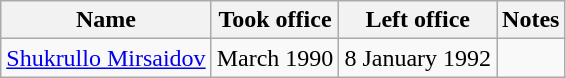<table class="wikitable">
<tr>
<th>Name</th>
<th>Took office</th>
<th>Left office</th>
<th>Notes</th>
</tr>
<tr>
<td><a href='#'>Shukrullo Mirsaidov</a></td>
<td>March 1990</td>
<td>8 January 1992</td>
<td></td>
</tr>
</table>
